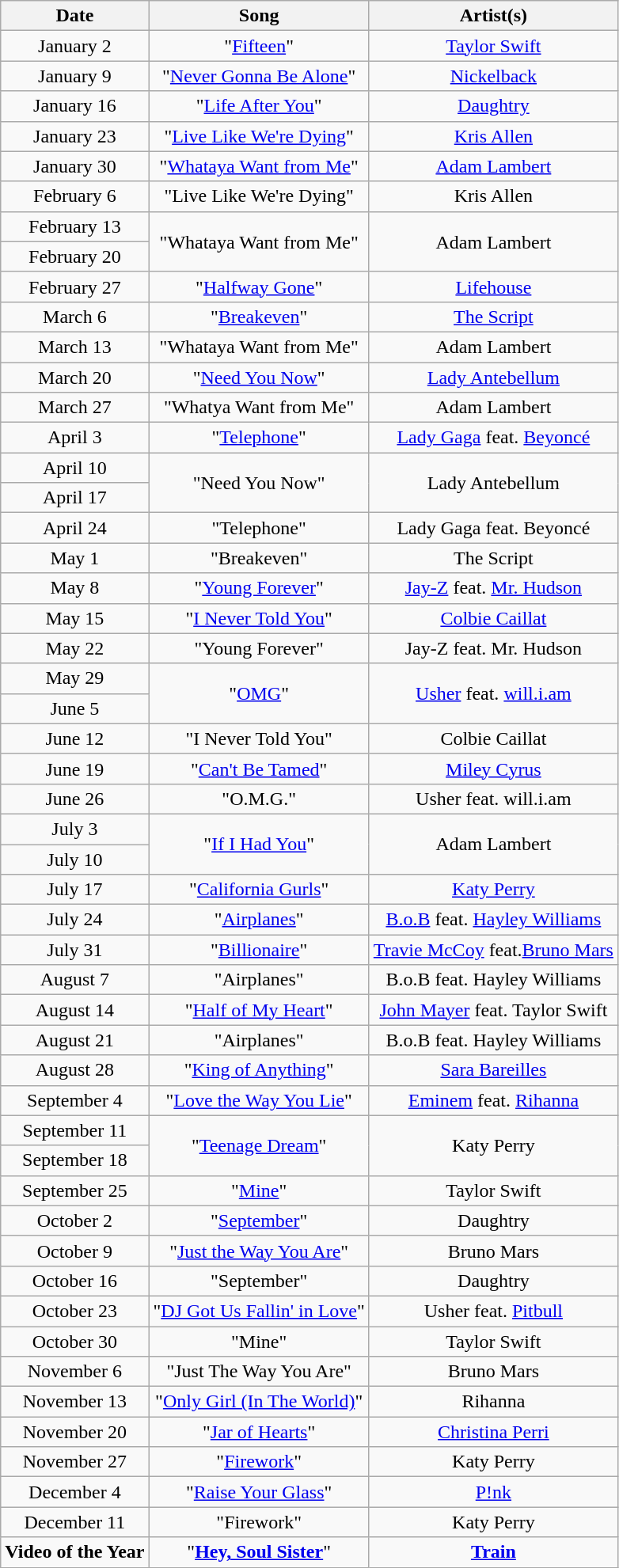<table class="wikitable collapsible collapsed" style="text-align:center;">
<tr>
<th>Date</th>
<th>Song</th>
<th>Artist(s)</th>
</tr>
<tr>
<td>January 2</td>
<td>"<a href='#'>Fifteen</a>"</td>
<td><a href='#'>Taylor Swift</a></td>
</tr>
<tr>
<td>January 9</td>
<td>"<a href='#'>Never Gonna Be Alone</a>"</td>
<td><a href='#'>Nickelback</a></td>
</tr>
<tr>
<td>January 16</td>
<td>"<a href='#'>Life After You</a>"</td>
<td><a href='#'>Daughtry</a></td>
</tr>
<tr>
<td>January 23</td>
<td>"<a href='#'>Live Like We're Dying</a>"</td>
<td><a href='#'>Kris Allen</a></td>
</tr>
<tr>
<td>January 30</td>
<td>"<a href='#'>Whataya Want from Me</a>"</td>
<td><a href='#'>Adam Lambert</a></td>
</tr>
<tr>
<td>February 6</td>
<td>"Live Like We're Dying"</td>
<td>Kris Allen</td>
</tr>
<tr>
<td>February 13</td>
<td rowspan="2">"Whataya Want from Me"</td>
<td rowspan="2">Adam Lambert</td>
</tr>
<tr>
<td>February 20</td>
</tr>
<tr>
<td>February 27</td>
<td>"<a href='#'>Halfway Gone</a>"</td>
<td><a href='#'>Lifehouse</a></td>
</tr>
<tr>
<td>March 6</td>
<td>"<a href='#'>Breakeven</a>"</td>
<td><a href='#'>The Script</a></td>
</tr>
<tr>
<td>March 13</td>
<td>"Whataya Want from Me"</td>
<td>Adam Lambert</td>
</tr>
<tr>
<td>March 20</td>
<td>"<a href='#'>Need You Now</a>"</td>
<td><a href='#'>Lady Antebellum</a></td>
</tr>
<tr>
<td>March 27</td>
<td>"Whatya Want from Me"</td>
<td>Adam Lambert</td>
</tr>
<tr>
<td>April 3</td>
<td>"<a href='#'>Telephone</a>"</td>
<td><a href='#'>Lady Gaga</a> feat. <a href='#'>Beyoncé</a></td>
</tr>
<tr>
<td>April 10</td>
<td rowspan="2">"Need You Now"</td>
<td rowspan="2">Lady Antebellum</td>
</tr>
<tr>
<td>April 17</td>
</tr>
<tr>
<td>April 24</td>
<td>"Telephone"</td>
<td>Lady Gaga feat. Beyoncé</td>
</tr>
<tr>
<td>May 1</td>
<td>"Breakeven"</td>
<td>The Script</td>
</tr>
<tr>
<td>May 8</td>
<td>"<a href='#'>Young Forever</a>"</td>
<td><a href='#'>Jay-Z</a> feat. <a href='#'>Mr. Hudson</a></td>
</tr>
<tr>
<td>May 15</td>
<td>"<a href='#'>I Never Told You</a>"</td>
<td><a href='#'>Colbie Caillat</a></td>
</tr>
<tr>
<td>May 22</td>
<td>"Young Forever"</td>
<td>Jay-Z feat. Mr. Hudson</td>
</tr>
<tr>
<td>May 29</td>
<td rowspan="2">"<a href='#'>OMG</a>"</td>
<td rowspan="2"><a href='#'>Usher</a> feat. <a href='#'>will.i.am</a></td>
</tr>
<tr>
<td>June 5</td>
</tr>
<tr>
<td>June 12</td>
<td>"I Never Told You"</td>
<td>Colbie Caillat</td>
</tr>
<tr>
<td>June 19</td>
<td>"<a href='#'>Can't Be Tamed</a>"</td>
<td><a href='#'>Miley Cyrus</a></td>
</tr>
<tr>
<td>June 26</td>
<td>"O.M.G."</td>
<td>Usher feat. will.i.am</td>
</tr>
<tr>
<td>July 3</td>
<td rowspan="2">"<a href='#'>If I Had You</a>"</td>
<td rowspan="2">Adam Lambert</td>
</tr>
<tr>
<td>July 10</td>
</tr>
<tr>
<td>July 17</td>
<td>"<a href='#'>California Gurls</a>"</td>
<td><a href='#'>Katy Perry</a></td>
</tr>
<tr>
<td>July 24</td>
<td>"<a href='#'>Airplanes</a>"</td>
<td><a href='#'>B.o.B</a> feat. <a href='#'>Hayley Williams</a></td>
</tr>
<tr>
<td>July 31</td>
<td>"<a href='#'>Billionaire</a>"</td>
<td><a href='#'>Travie McCoy</a> feat.<a href='#'>Bruno Mars</a></td>
</tr>
<tr>
<td>August 7</td>
<td>"Airplanes"</td>
<td>B.o.B feat. Hayley Williams</td>
</tr>
<tr>
<td>August 14</td>
<td>"<a href='#'>Half of My Heart</a>"</td>
<td><a href='#'>John Mayer</a> feat. Taylor Swift</td>
</tr>
<tr>
<td>August 21</td>
<td>"Airplanes"</td>
<td>B.o.B feat. Hayley Williams</td>
</tr>
<tr>
<td>August 28</td>
<td>"<a href='#'>King of Anything</a>"</td>
<td><a href='#'>Sara Bareilles</a></td>
</tr>
<tr>
<td>September 4</td>
<td>"<a href='#'>Love the Way You Lie</a>"</td>
<td><a href='#'>Eminem</a> feat. <a href='#'>Rihanna</a></td>
</tr>
<tr>
<td>September 11</td>
<td rowspan="2">"<a href='#'>Teenage Dream</a>"</td>
<td rowspan="2">Katy Perry</td>
</tr>
<tr>
<td>September 18</td>
</tr>
<tr>
<td>September 25</td>
<td>"<a href='#'>Mine</a>"</td>
<td>Taylor Swift</td>
</tr>
<tr>
<td>October 2</td>
<td>"<a href='#'>September</a>"</td>
<td>Daughtry</td>
</tr>
<tr>
<td>October 9</td>
<td>"<a href='#'>Just the Way You Are</a>"</td>
<td>Bruno Mars</td>
</tr>
<tr>
<td>October 16</td>
<td>"September"</td>
<td>Daughtry</td>
</tr>
<tr>
<td>October 23</td>
<td>"<a href='#'>DJ Got Us Fallin' in Love</a>"</td>
<td>Usher feat. <a href='#'>Pitbull</a></td>
</tr>
<tr>
<td>October 30</td>
<td>"Mine"</td>
<td>Taylor Swift</td>
</tr>
<tr>
<td>November 6</td>
<td>"Just The Way You Are"</td>
<td>Bruno Mars</td>
</tr>
<tr>
<td>November 13</td>
<td>"<a href='#'>Only Girl (In The World)</a>"</td>
<td>Rihanna</td>
</tr>
<tr>
<td>November 20</td>
<td>"<a href='#'>Jar of Hearts</a>"</td>
<td><a href='#'>Christina Perri</a></td>
</tr>
<tr>
<td>November 27</td>
<td>"<a href='#'>Firework</a>"</td>
<td>Katy Perry</td>
</tr>
<tr>
<td>December 4</td>
<td>"<a href='#'>Raise Your Glass</a>"</td>
<td><a href='#'>P!nk</a></td>
</tr>
<tr>
<td>December 11</td>
<td>"Firework"</td>
<td>Katy Perry</td>
</tr>
<tr>
<td><strong>Video of the Year</strong></td>
<td>"<strong><a href='#'>Hey, Soul Sister</a></strong>"</td>
<td><strong><a href='#'>Train</a></strong></td>
</tr>
</table>
